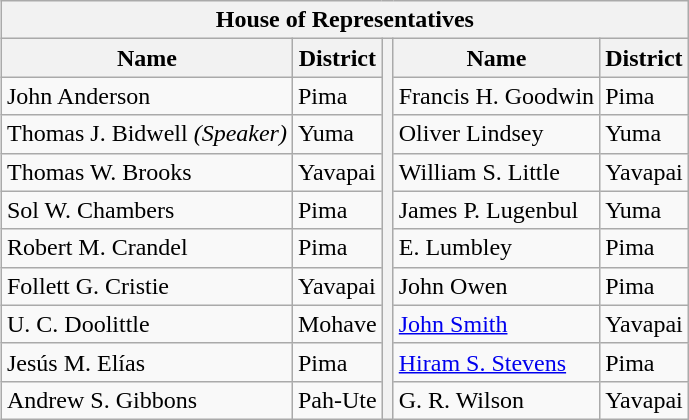<table class="wikitable" style="float: right">
<tr>
<th colspan="5">House of Representatives</th>
</tr>
<tr>
<th>Name</th>
<th>District</th>
<th rowspan="10"></th>
<th>Name</th>
<th>District</th>
</tr>
<tr>
<td>John Anderson</td>
<td>Pima</td>
<td>Francis H. Goodwin</td>
<td>Pima</td>
</tr>
<tr>
<td>Thomas J. Bidwell <em>(Speaker)</em></td>
<td>Yuma</td>
<td>Oliver Lindsey</td>
<td>Yuma</td>
</tr>
<tr>
<td>Thomas W. Brooks</td>
<td>Yavapai</td>
<td>William S. Little</td>
<td>Yavapai</td>
</tr>
<tr>
<td>Sol W. Chambers</td>
<td>Pima</td>
<td>James P. Lugenbul</td>
<td>Yuma</td>
</tr>
<tr>
<td>Robert M. Crandel</td>
<td>Pima</td>
<td>E. Lumbley</td>
<td>Pima</td>
</tr>
<tr>
<td>Follett G. Cristie</td>
<td>Yavapai</td>
<td>John Owen</td>
<td>Pima</td>
</tr>
<tr>
<td>U. C. Doolittle</td>
<td>Mohave</td>
<td><a href='#'>John Smith</a></td>
<td>Yavapai</td>
</tr>
<tr>
<td>Jesús M. Elías</td>
<td>Pima</td>
<td><a href='#'>Hiram S. Stevens</a></td>
<td>Pima</td>
</tr>
<tr>
<td>Andrew S. Gibbons</td>
<td>Pah-Ute</td>
<td>G. R. Wilson</td>
<td>Yavapai</td>
</tr>
</table>
